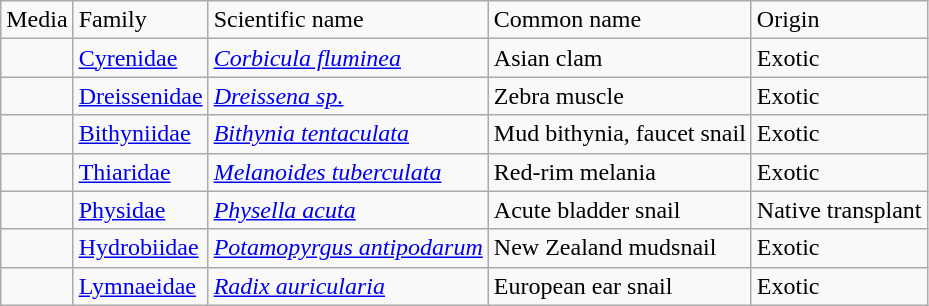<table class="wikitable">
<tr>
<td>Media</td>
<td>Family</td>
<td>Scientific name</td>
<td>Common name</td>
<td>Origin</td>
</tr>
<tr>
<td></td>
<td><a href='#'>Cyrenidae</a></td>
<td><em><a href='#'>Corbicula fluminea</a></em></td>
<td>Asian clam</td>
<td>Exotic</td>
</tr>
<tr>
<td></td>
<td><a href='#'>Dreissenidae</a></td>
<td><em><a href='#'>Dreissena sp.</a></em></td>
<td>Zebra muscle</td>
<td>Exotic</td>
</tr>
<tr>
<td></td>
<td><a href='#'>Bithyniidae</a></td>
<td><em><a href='#'>Bithynia tentaculata</a></em></td>
<td>Mud bithynia, faucet snail</td>
<td>Exotic</td>
</tr>
<tr>
<td></td>
<td><a href='#'>Thiaridae</a></td>
<td><em><a href='#'>Melanoides tuberculata</a></em></td>
<td>Red-rim melania</td>
<td>Exotic</td>
</tr>
<tr>
<td></td>
<td><a href='#'>Physidae</a></td>
<td><em><a href='#'>Physella acuta</a></em></td>
<td>Acute bladder snail</td>
<td>Native transplant</td>
</tr>
<tr>
<td></td>
<td><a href='#'>Hydrobiidae</a></td>
<td><em><a href='#'>Potamopyrgus antipodarum</a></em></td>
<td>New Zealand mudsnail</td>
<td>Exotic</td>
</tr>
<tr>
<td></td>
<td><a href='#'>Lymnaeidae</a></td>
<td><em><a href='#'>Radix auricularia</a></em></td>
<td>European ear snail</td>
<td>Exotic</td>
</tr>
</table>
